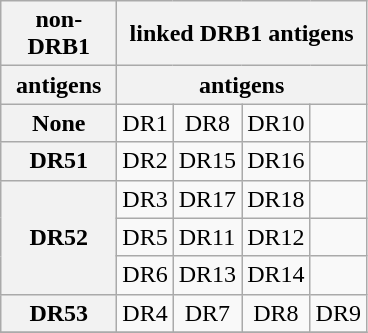<table class="wikitable"  align="center">
<tr>
<th width = "70px">non-DRB1</th>
<th colspan = "4">linked DRB1 antigens</th>
</tr>
<tr>
<th>antigens</th>
<th colspan = "4">antigens</th>
</tr>
<tr>
<th>None</th>
<td align = "center">DR1</td>
<td align = "center">DR8</td>
<td align = "center">DR10</td>
<td></td>
</tr>
<tr>
<th>DR51</th>
<td align = "center">DR2</td>
<td>DR15</td>
<td>DR16</td>
<td></td>
</tr>
<tr>
<th rowspan = "3">DR52</th>
<td align = "center">DR3</td>
<td align = "center">DR17</td>
<td align = "center">DR18</td>
<td></td>
</tr>
<tr>
<td>DR5</td>
<td>DR11</td>
<td>DR12</td>
<td></td>
</tr>
<tr>
<td>DR6</td>
<td>DR13</td>
<td>DR14</td>
<td></td>
</tr>
<tr>
<th>DR53</th>
<td align = "center">DR4</td>
<td align = "center">DR7</td>
<td align = "center">DR8</td>
<td align = "center">DR9</td>
</tr>
<tr>
</tr>
</table>
